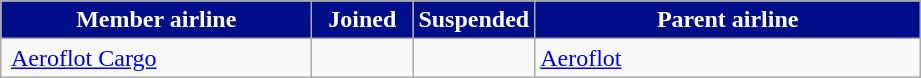<table class="wikitable sortable toccolours">
<tr>
<th style="background:#000f89; color:white; width:200px;">Member airline</th>
<th style="background:#000f89; color:white; width:60px;">Joined</th>
<th style="background:#000f89; color:white; width:60px;">Suspended</th>
<th style="background:#000f89; color:white; width:250px;">Parent airline</th>
</tr>
<tr>
<td> <a href='#'>Aeroflot Cargo</a></td>
<td style="text-align:center;"></td>
<td style="text-align:center;"></td>
<td><a href='#'>Aeroflot</a></td>
</tr>
</table>
